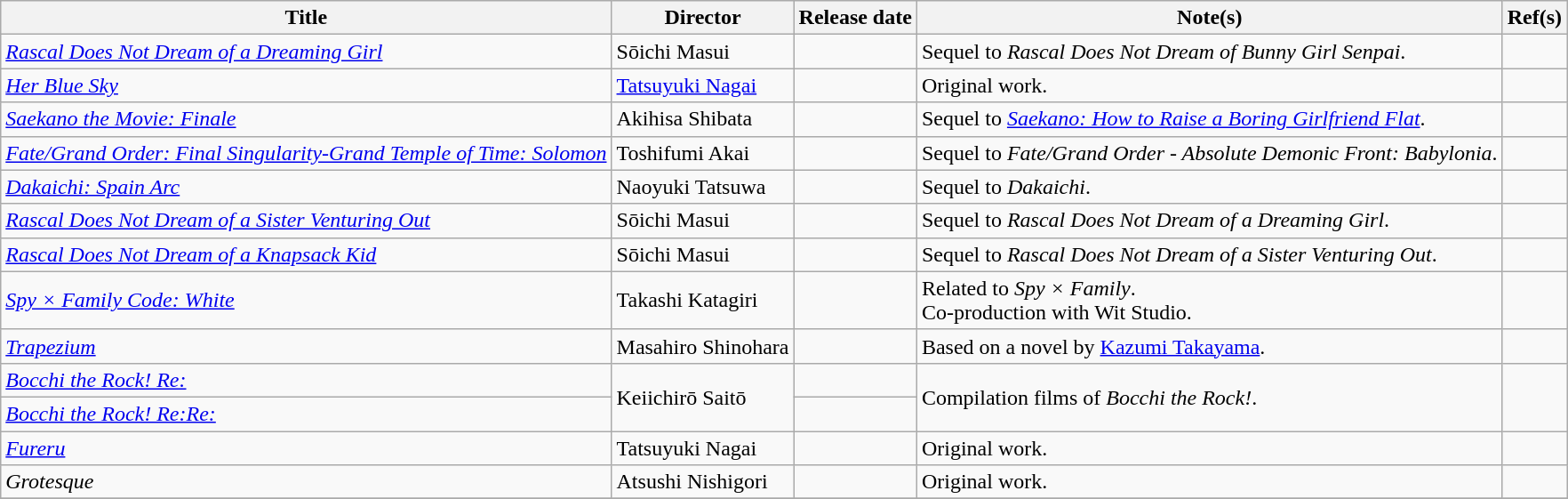<table class="wikitable sortable">
<tr>
<th scope="col">Title</th>
<th scope="col">Director</th>
<th scope="col">Release date</th>
<th scope="col" class="unsortable">Note(s)</th>
<th scope="col" class="unsortable">Ref(s)</th>
</tr>
<tr>
<td><em><a href='#'>Rascal Does Not Dream of a Dreaming Girl</a></em></td>
<td>Sōichi Masui</td>
<td></td>
<td>Sequel to <em>Rascal Does Not Dream of Bunny Girl Senpai</em>.</td>
<td style="text-align:center"></td>
</tr>
<tr>
<td><em><a href='#'>Her Blue Sky</a></em></td>
<td><a href='#'>Tatsuyuki Nagai</a></td>
<td></td>
<td>Original work.</td>
<td style="text-align:center"></td>
</tr>
<tr>
<td><em><a href='#'>Saekano the Movie: Finale</a></em></td>
<td>Akihisa Shibata</td>
<td></td>
<td>Sequel to <em><a href='#'>Saekano: How to Raise a Boring Girlfriend Flat</a></em>.</td>
<td style="text-align:center"></td>
</tr>
<tr>
<td><em><a href='#'>Fate/Grand Order: Final Singularity-Grand Temple of Time: Solomon</a></em></td>
<td>Toshifumi Akai</td>
<td></td>
<td>Sequel to <em>Fate/Grand Order - Absolute Demonic Front: Babylonia</em>.</td>
<td style="text-align:center"></td>
</tr>
<tr>
<td><em><a href='#'>Dakaichi: Spain Arc</a></em></td>
<td>Naoyuki Tatsuwa</td>
<td></td>
<td>Sequel to <em>Dakaichi</em>.</td>
<td style="text-align:center"></td>
</tr>
<tr>
<td><em><a href='#'>Rascal Does Not Dream of a Sister Venturing Out</a></em></td>
<td>Sōichi Masui</td>
<td></td>
<td>Sequel to <em>Rascal Does Not Dream of a Dreaming Girl</em>.</td>
<td style="text-align:center"></td>
</tr>
<tr>
<td><em><a href='#'>Rascal Does Not Dream of a Knapsack Kid</a></em></td>
<td>Sōichi Masui</td>
<td></td>
<td>Sequel to <em>Rascal Does Not Dream of a Sister Venturing Out</em>.</td>
<td style="text-align:center"></td>
</tr>
<tr>
<td><em><a href='#'>Spy × Family Code: White</a></em></td>
<td>Takashi Katagiri</td>
<td></td>
<td>Related to <em>Spy × Family</em>.<br>Co-production with Wit Studio.</td>
<td style="text-align:center"></td>
</tr>
<tr>
<td><em><a href='#'>Trapezium</a></em></td>
<td>Masahiro Shinohara</td>
<td></td>
<td>Based on a novel by <a href='#'>Kazumi Takayama</a>.</td>
<td style="text-align:center"></td>
</tr>
<tr>
<td><em><a href='#'>Bocchi the Rock! Re:</a></em></td>
<td rowspan=2>Keiichirō Saitō</td>
<td></td>
<td rowspan=2>Compilation films of <em>Bocchi the Rock!</em>.</td>
<td rowspan=2 style="text-align:center"></td>
</tr>
<tr>
<td><em><a href='#'>Bocchi the Rock! Re:Re:</a></em></td>
<td></td>
</tr>
<tr>
<td><em><a href='#'>Fureru</a></em></td>
<td>Tatsuyuki Nagai</td>
<td></td>
<td>Original work.</td>
<td style="text-align:center"></td>
</tr>
<tr>
<td><em>Grotesque</em></td>
<td>Atsushi Nishigori</td>
<td></td>
<td>Original work.</td>
<td style="text-align:center"></td>
</tr>
<tr>
</tr>
</table>
